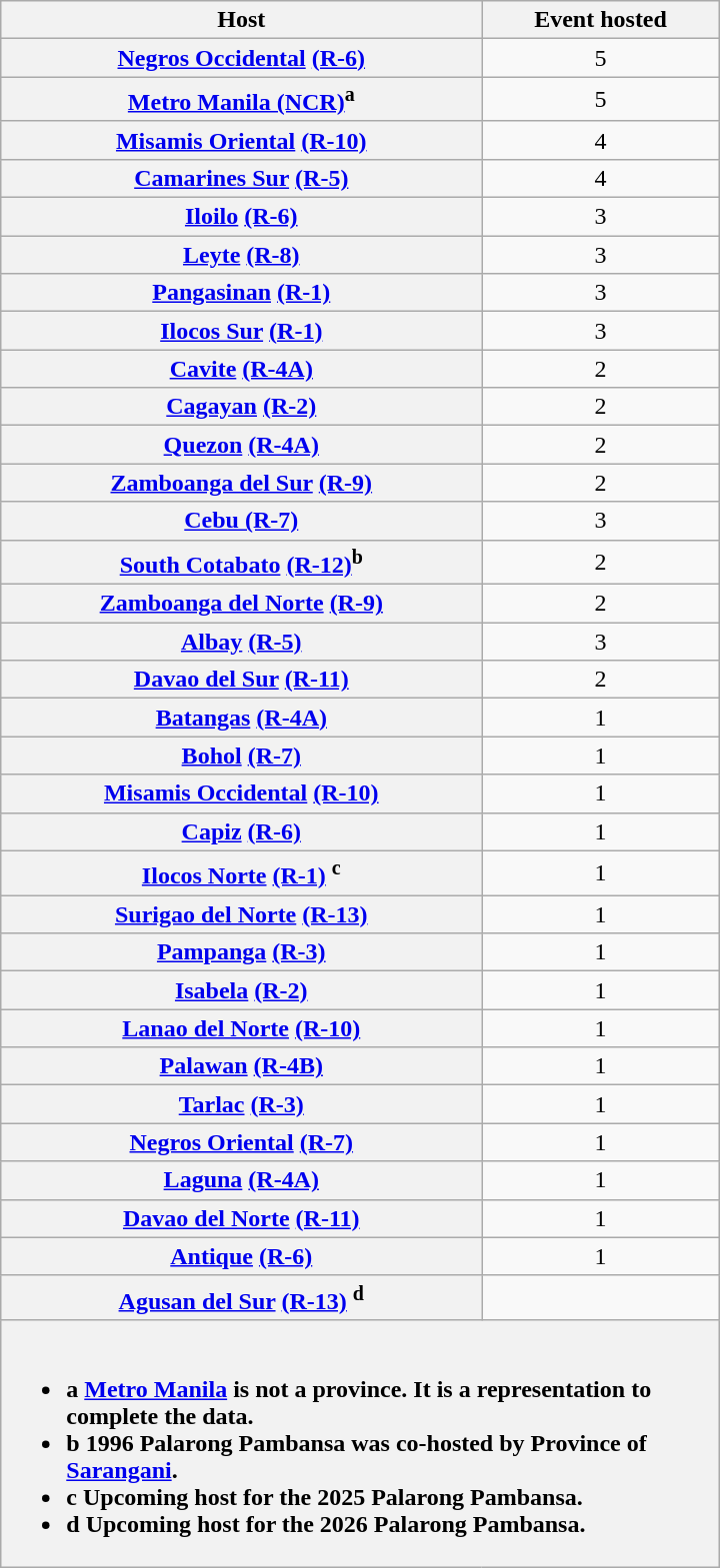<table class="wikitable plainrowheaders" style="text-align:center; width:30em; float:left; margin-right:1em;">
<tr>
<th scope="col">Host</th>
<th scope="col">Event hosted</th>
</tr>
<tr>
<th scope="row"><a href='#'>Negros Occidental</a> <a href='#'>(R-6)</a></th>
<td>5</td>
</tr>
<tr>
<th scope="row"><a href='#'>Metro Manila (NCR)</a><sup>a</sup></th>
<td>5</td>
</tr>
<tr>
<th scope="row"><a href='#'>Misamis Oriental</a> <a href='#'>(R-10)</a></th>
<td>4</td>
</tr>
<tr>
<th scope="row"><a href='#'>Camarines Sur</a> <a href='#'>(R-5)</a></th>
<td>4</td>
</tr>
<tr>
<th scope="row"><a href='#'>Iloilo</a> <a href='#'>(R-6)</a></th>
<td>3</td>
</tr>
<tr>
<th scope="row"><a href='#'>Leyte</a> <a href='#'>(R-8)</a></th>
<td>3</td>
</tr>
<tr>
<th scope="row"><a href='#'>Pangasinan</a> <a href='#'>(R-1)</a></th>
<td>3</td>
</tr>
<tr>
<th scope="row"><a href='#'>Ilocos Sur</a> <a href='#'>(R-1)</a></th>
<td>3</td>
</tr>
<tr>
<th scope="row"><a href='#'>Cavite</a> <a href='#'>(R-4A)</a></th>
<td>2</td>
</tr>
<tr>
<th scope="row"><a href='#'>Cagayan</a> <a href='#'>(R-2)</a></th>
<td>2</td>
</tr>
<tr>
<th scope="row"><a href='#'>Quezon</a> <a href='#'>(R-4A)</a></th>
<td>2</td>
</tr>
<tr>
<th scope="row"><a href='#'>Zamboanga del Sur</a> <a href='#'>(R-9)</a></th>
<td>2</td>
</tr>
<tr>
<th scope="row"><a href='#'>Cebu (R-7)</a></th>
<td>3</td>
</tr>
<tr>
<th scope="row"><a href='#'>South Cotabato</a> <a href='#'>(R-12)</a><sup>b</sup></th>
<td>2</td>
</tr>
<tr>
<th scope="row"><a href='#'>Zamboanga del Norte</a> <a href='#'>(R-9)</a></th>
<td>2</td>
</tr>
<tr>
<th scope="row"><a href='#'>Albay</a> <a href='#'>(R-5)</a></th>
<td>3</td>
</tr>
<tr>
<th scope="row"><a href='#'>Davao del Sur</a> <a href='#'>(R-11)</a></th>
<td>2</td>
</tr>
<tr>
<th scope="row"><a href='#'>Batangas</a> <a href='#'>(R-4A)</a></th>
<td>1</td>
</tr>
<tr>
<th scope="row"><a href='#'>Bohol</a> <a href='#'>(R-7)</a></th>
<td>1</td>
</tr>
<tr>
<th scope="row"><a href='#'>Misamis Occidental</a> <a href='#'>(R-10)</a></th>
<td>1</td>
</tr>
<tr>
<th scope="row"><a href='#'>Capiz</a> <a href='#'>(R-6)</a></th>
<td>1</td>
</tr>
<tr>
<th scope="row"><a href='#'>Ilocos Norte</a> <a href='#'>(R-1)</a> <sup>c</sup></th>
<td>1</td>
</tr>
<tr>
<th scope="row"><a href='#'>Surigao del Norte</a> <a href='#'>(R-13)</a></th>
<td>1</td>
</tr>
<tr>
<th scope="row"><a href='#'>Pampanga</a> <a href='#'>(R-3)</a></th>
<td>1</td>
</tr>
<tr>
<th scope="row"><a href='#'>Isabela</a> <a href='#'>(R-2)</a></th>
<td>1</td>
</tr>
<tr>
<th scope="row"><a href='#'>Lanao del Norte</a> <a href='#'>(R-10)</a></th>
<td>1</td>
</tr>
<tr>
<th scope="row"><a href='#'>Palawan</a> <a href='#'>(R-4B)</a></th>
<td>1</td>
</tr>
<tr>
<th scope="row"><a href='#'>Tarlac</a> <a href='#'>(R-3)</a></th>
<td>1</td>
</tr>
<tr>
<th scope="row"><a href='#'>Negros Oriental</a> <a href='#'>(R-7)</a></th>
<td>1</td>
</tr>
<tr>
<th scope="row"><a href='#'>Laguna</a> <a href='#'>(R-4A)</a></th>
<td>1</td>
</tr>
<tr>
<th scope="row"><a href='#'>Davao del Norte</a> <a href='#'>(R-11)</a></th>
<td>1</td>
</tr>
<tr>
<th scope="row"><a href='#'>Antique</a> <a href='#'>(R-6)</a></th>
<td>1</td>
</tr>
<tr>
<th scope="row"><a href='#'>Agusan del Sur</a> <a href='#'>(R-13)</a> <sup>d</sup></th>
<td></td>
</tr>
<tr>
<th scope="row" colspan="2" style="text-align:left"><br><ul><li><strong>a</strong> <a href='#'>Metro Manila</a> is not a province. It is a representation to complete the data.</li><li><strong>b</strong> 1996 Palarong Pambansa was co-hosted by Province of <a href='#'>Sarangani</a>.</li><li><strong>c</strong> Upcoming host for the 2025 Palarong Pambansa.</li><li><strong>d</strong> Upcoming host for the 2026 Palarong Pambansa.</li></ul></th>
</tr>
</table>
